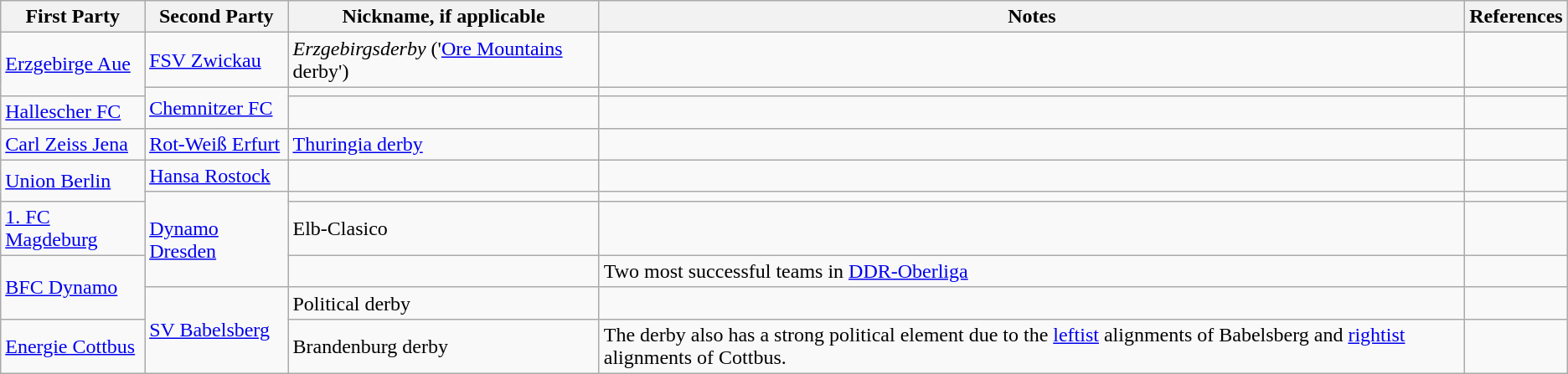<table class="wikitable">
<tr>
<th>First Party</th>
<th>Second Party</th>
<th>Nickname, if applicable</th>
<th>Notes</th>
<th>References</th>
</tr>
<tr>
<td rowspan="2"><a href='#'>Erzgebirge Aue</a></td>
<td><a href='#'>FSV Zwickau</a></td>
<td><em>Erzgebirgsderby</em> ('<a href='#'>Ore Mountains</a> derby')</td>
<td></td>
<td></td>
</tr>
<tr>
<td rowspan="2"><a href='#'>Chemnitzer FC</a></td>
<td></td>
<td></td>
<td></td>
</tr>
<tr>
<td><a href='#'>Hallescher FC</a></td>
<td></td>
<td></td>
<td></td>
</tr>
<tr>
<td><a href='#'>Carl Zeiss Jena</a></td>
<td><a href='#'>Rot-Weiß Erfurt</a></td>
<td><a href='#'>Thuringia derby</a></td>
<td></td>
<td></td>
</tr>
<tr>
<td rowspan="2"><a href='#'>Union Berlin</a></td>
<td><a href='#'>Hansa Rostock</a></td>
<td></td>
<td></td>
<td></td>
</tr>
<tr>
<td rowspan="3"><a href='#'>Dynamo Dresden</a></td>
<td></td>
<td></td>
<td></td>
</tr>
<tr>
<td><a href='#'>1. FC Magdeburg</a></td>
<td>Elb-Clasico</td>
<td></td>
<td></td>
</tr>
<tr>
<td rowspan="2"><a href='#'>BFC Dynamo</a></td>
<td></td>
<td>Two most successful teams in <a href='#'>DDR-Oberliga</a></td>
<td></td>
</tr>
<tr>
<td rowspan="2"><a href='#'>SV Babelsberg</a></td>
<td>Political derby</td>
<td></td>
<td></td>
</tr>
<tr>
<td><a href='#'>Energie Cottbus</a></td>
<td>Brandenburg derby</td>
<td>The derby also has a strong political element due to the <a href='#'>leftist</a> alignments of Babelsberg and <a href='#'>rightist</a> alignments of Cottbus.</td>
<td></td>
</tr>
</table>
